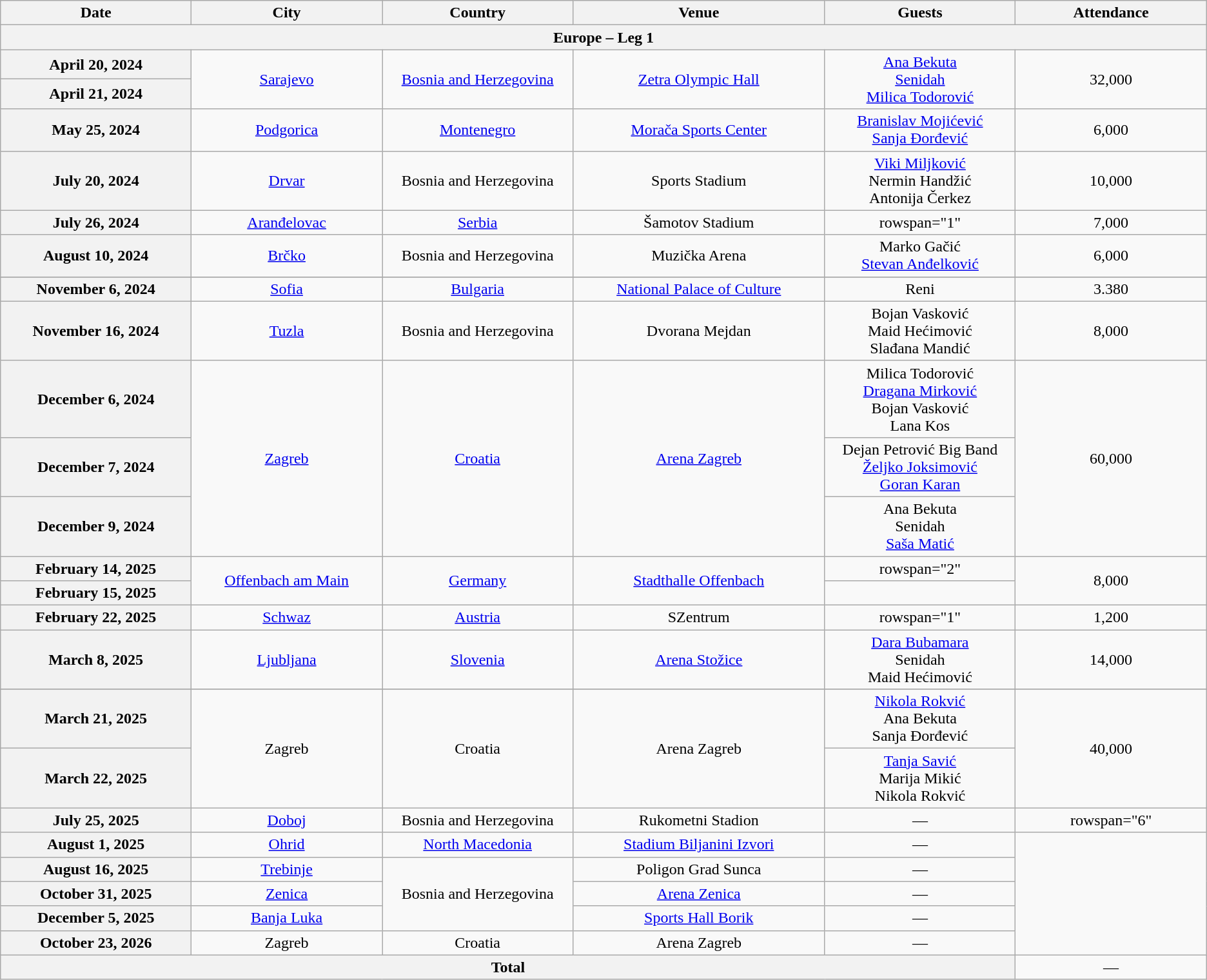<table class="wikitable plainrowheaders" style="text-align:center;">
<tr>
<th scope="col" style="width:12em;">Date</th>
<th scope="col" style="width:12em;">City</th>
<th scope="col" style="width:12em;">Country</th>
<th scope="col" style="width:16em;">Venue</th>
<th scope="col" style="width:12em;">Guests</th>
<th scope="col" style="width:12em;">Attendance</th>
</tr>
<tr>
<th colspan="6">Europe – Leg 1</th>
</tr>
<tr>
<th scope="row" style="text-align:center;">April 20, 2024</th>
<td rowspan="2"><a href='#'>Sarajevo</a></td>
<td rowspan="2"><a href='#'>Bosnia and Herzegovina</a></td>
<td rowspan="2"><a href='#'>Zetra Olympic Hall</a></td>
<td rowspan="2"><a href='#'>Ana Bekuta</a> <br><a href='#'>Senidah</a> <br><a href='#'>Milica Todorović</a></td>
<td rowspan="2">32,000</td>
</tr>
<tr>
<th scope="row" style="text-align:center;">April 21, 2024</th>
</tr>
<tr>
<th scope="row" style="text-align:center;">May 25, 2024</th>
<td><a href='#'>Podgorica</a></td>
<td rowspan="1"><a href='#'>Montenegro</a></td>
<td><a href='#'>Morača Sports Center</a></td>
<td rowspan="1"><a href='#'>Branislav Mojićević</a> <br><a href='#'>Sanja Đorđević</a></td>
<td>6,000</td>
</tr>
<tr>
<th scope="row" style="text-align:center;">July 20, 2024</th>
<td><a href='#'>Drvar</a></td>
<td rowspan="1">Bosnia and Herzegovina</td>
<td>Sports Stadium</td>
<td rowspan="1"><a href='#'>Viki Miljković</a> <br>Nermin Handžić <br>Antonija Čerkez</td>
<td>10,000</td>
</tr>
<tr>
<th scope="row" style="text-align:center;">July 26, 2024</th>
<td><a href='#'>Aranđelovac</a></td>
<td rowspan="1"><a href='#'>Serbia</a></td>
<td>Šamotov Stadium</td>
<td>rowspan="1" </td>
<td>7,000</td>
</tr>
<tr>
<th scope="row" style="text-align:center;">August 10, 2024</th>
<td><a href='#'>Brčko</a></td>
<td rowspan="1">Bosnia and Herzegovina</td>
<td>Muzička Arena</td>
<td rowspan="1">Marko Gačić<br><a href='#'>Stevan Anđelković</a></td>
<td>6,000</td>
</tr>
<tr>
</tr>
<tr>
<th scope="row" style="text-align:center;">November 6, 2024</th>
<td><a href='#'>Sofia</a></td>
<td><a href='#'>Bulgaria</a></td>
<td><a href='#'>National Palace of Culture</a></td>
<td rowspan="1">Reni</td>
<td>3.380</td>
</tr>
<tr>
<th scope="row" style="text-align:center;">November 16, 2024</th>
<td><a href='#'>Tuzla</a></td>
<td rowspan="1">Bosnia and Herzegovina</td>
<td>Dvorana Mejdan</td>
<td rowspan="1">Bojan Vasković<br>Maid Hećimović<br>Slađana Mandić</td>
<td>8,000</td>
</tr>
<tr>
<th scope="row" style="text-align:center;">December 6, 2024</th>
<td rowspan="3"><a href='#'>Zagreb</a></td>
<td rowspan="3"><a href='#'>Croatia</a></td>
<td rowspan="3"><a href='#'>Arena Zagreb</a></td>
<td rowspan="1">Milica Todorović<br><a href='#'>Dragana Mirković</a><br>Bojan Vasković<br>Lana Kos</td>
<td rowspan="3">60,000</td>
</tr>
<tr>
<th scope="row" style="text-align:center;">December 7, 2024</th>
<td rowspan="1">Dejan Petrović Big Band<br><a href='#'>Željko Joksimović</a><br><a href='#'>Goran Karan</a></td>
</tr>
<tr>
<th scope="row" style="text-align:center;">December 9, 2024</th>
<td rowspan="1">Ana Bekuta <br>Senidah <br><a href='#'>Saša Matić</a></td>
</tr>
<tr>
<th scope="row" style="text-align:center;">February 14, 2025</th>
<td rowspan="2"><a href='#'>Offenbach am Main</a></td>
<td rowspan="2"><a href='#'>Germany</a></td>
<td rowspan="2"><a href='#'>Stadthalle Offenbach</a></td>
<td>rowspan="2" </td>
<td rowspan="2">8,000</td>
</tr>
<tr>
<th scope="row" style="text-align:center;">February 15, 2025</th>
</tr>
<tr>
<th scope="row" style="text-align:center;">February 22, 2025</th>
<td><a href='#'>Schwaz</a></td>
<td><a href='#'>Austria</a></td>
<td>SZentrum</td>
<td>rowspan="1" </td>
<td>1,200</td>
</tr>
<tr>
<th scope="row" style="text-align:center;">March 8, 2025</th>
<td><a href='#'>Ljubljana</a></td>
<td><a href='#'>Slovenia</a></td>
<td><a href='#'>Arena Stožice</a></td>
<td rowspan="1"><a href='#'>Dara Bubamara</a><br>Senidah<br>Maid Hećimović</td>
<td>14,000</td>
</tr>
<tr>
</tr>
<tr>
<th scope="row" style="text-align:center;">March 21, 2025</th>
<td rowspan="2">Zagreb</td>
<td rowspan="2">Croatia</td>
<td rowspan="2">Arena Zagreb</td>
<td rowspan="1"><a href='#'>Nikola Rokvić</a><br>Ana Bekuta<br>Sanja Đorđević</td>
<td rowspan="2">40,000</td>
</tr>
<tr>
<th scope="row" style="text-align:center;">March 22, 2025</th>
<td rowspan="1"><a href='#'>Tanja Savić</a><br>Marija Mikić<br>Nikola Rokvić</td>
</tr>
<tr>
<th scope="row" style="text-align:center;">July 25, 2025</th>
<td><a href='#'>Doboj</a></td>
<td rowspan="1">Bosnia and Herzegovina</td>
<td>Rukometni Stadion</td>
<td>—</td>
<td>rowspan="6" </td>
</tr>
<tr>
<th scope="row" style="text-align:center;">August 1, 2025</th>
<td><a href='#'>Ohrid</a></td>
<td rowspan="1"><a href='#'>North Macedonia</a></td>
<td><a href='#'>Stadium Biljanini Izvori</a></td>
<td>—</td>
</tr>
<tr>
<th scope="row" style="text-align:center;">August 16, 2025</th>
<td><a href='#'>Trebinje</a></td>
<td rowspan="3">Bosnia and Herzegovina</td>
<td>Poligon Grad Sunca</td>
<td>—</td>
</tr>
<tr>
<th scope="row" style="text-align:center;">October 31, 2025</th>
<td><a href='#'>Zenica</a></td>
<td><a href='#'>Arena Zenica</a></td>
<td>—</td>
</tr>
<tr>
<th scope="row" style="text-align:center;">December 5, 2025</th>
<td><a href='#'>Banja Luka</a></td>
<td><a href='#'>Sports Hall Borik</a></td>
<td>—</td>
</tr>
<tr>
<th scope="row" style="text-align:center;">October 23, 2026</th>
<td rowspan="1">Zagreb</td>
<td rowspan="1">Croatia</td>
<td rowspan="1">Arena Zagreb</td>
<td rowspan="1">—</td>
</tr>
<tr>
<th colspan="5"><strong>Total</strong></th>
<td>—</td>
</tr>
</table>
